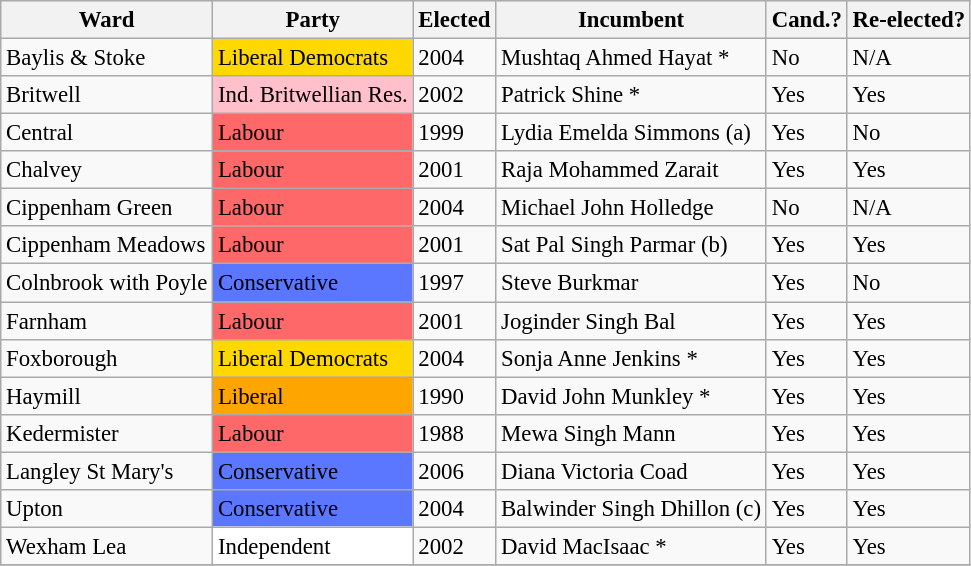<table class="wikitable" style="font-size: 95%;">
<tr>
<th>Ward</th>
<th>Party</th>
<th>Elected</th>
<th>Incumbent</th>
<th>Cand.?</th>
<th>Re-elected?</th>
</tr>
<tr>
<td>Baylis & Stoke</td>
<td bgcolor="FFD800">Liberal Democrats</td>
<td>2004</td>
<td>Mushtaq Ahmed Hayat *</td>
<td>No</td>
<td>N/A</td>
</tr>
<tr>
<td>Britwell</td>
<td bgcolor="pink">Ind. Britwellian Res.</td>
<td>2002</td>
<td>Patrick Shine *</td>
<td>Yes</td>
<td>Yes</td>
</tr>
<tr>
<td>Central</td>
<td bgcolor="FF6868">Labour</td>
<td>1999</td>
<td>Lydia Emelda Simmons (a)</td>
<td>Yes</td>
<td>No</td>
</tr>
<tr>
<td>Chalvey</td>
<td bgcolor="FF6868">Labour</td>
<td>2001</td>
<td>Raja Mohammed Zarait</td>
<td>Yes</td>
<td>Yes</td>
</tr>
<tr>
<td>Cippenham Green</td>
<td bgcolor="FF6868">Labour</td>
<td>2004</td>
<td>Michael John Holledge</td>
<td>No</td>
<td>N/A</td>
</tr>
<tr>
<td>Cippenham Meadows</td>
<td bgcolor="FF6868">Labour</td>
<td>2001</td>
<td>Sat Pal Singh Parmar (b)</td>
<td>Yes</td>
<td>Yes</td>
</tr>
<tr>
<td>Colnbrook with Poyle</td>
<td bgcolor="5B76FF">Conservative</td>
<td>1997</td>
<td>Steve Burkmar</td>
<td>Yes</td>
<td>No</td>
</tr>
<tr>
<td>Farnham</td>
<td bgcolor="FF6868">Labour</td>
<td>2001</td>
<td>Joginder Singh Bal</td>
<td>Yes</td>
<td>Yes</td>
</tr>
<tr>
<td>Foxborough</td>
<td bgcolor="FFD800">Liberal Democrats</td>
<td>2004</td>
<td>Sonja Anne Jenkins *</td>
<td>Yes</td>
<td>Yes</td>
</tr>
<tr>
<td>Haymill</td>
<td bgcolor="orange">Liberal</td>
<td>1990</td>
<td>David John Munkley *</td>
<td>Yes</td>
<td>Yes</td>
</tr>
<tr>
<td>Kedermister</td>
<td bgcolor="FF6868">Labour</td>
<td>1988</td>
<td>Mewa Singh Mann</td>
<td>Yes</td>
<td>Yes</td>
</tr>
<tr>
<td>Langley St Mary's</td>
<td bgcolor="5B76FF">Conservative</td>
<td>2006</td>
<td>Diana Victoria Coad</td>
<td>Yes</td>
<td>Yes</td>
</tr>
<tr>
<td>Upton</td>
<td bgcolor="5B76FF">Conservative</td>
<td>2004</td>
<td>Balwinder Singh Dhillon (c)</td>
<td>Yes</td>
<td>Yes</td>
</tr>
<tr>
<td>Wexham Lea</td>
<td bgcolor="white">Independent</td>
<td>2002</td>
<td>David MacIsaac *</td>
<td>Yes</td>
<td>Yes</td>
</tr>
<tr>
</tr>
</table>
